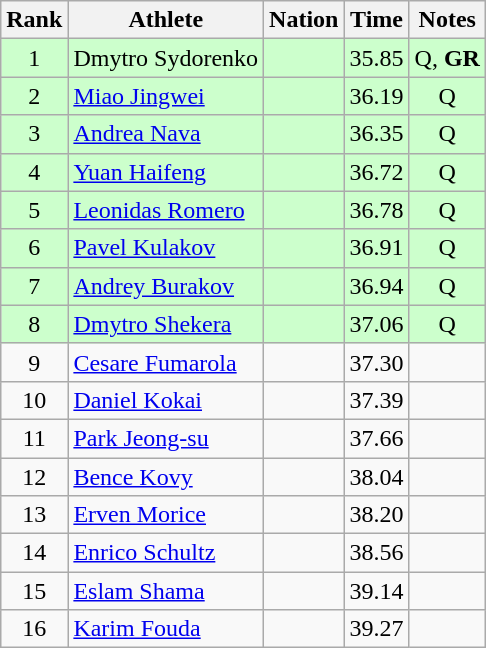<table class="wikitable sortable" style="text-align:center">
<tr>
<th>Rank</th>
<th>Athlete</th>
<th>Nation</th>
<th>Time</th>
<th>Notes</th>
</tr>
<tr bgcolor=ccffcc>
<td>1</td>
<td align=left>Dmytro Sydorenko</td>
<td align=left></td>
<td>35.85</td>
<td>Q, <strong>GR</strong></td>
</tr>
<tr bgcolor=ccffcc>
<td>2</td>
<td align=left><a href='#'>Miao Jingwei</a></td>
<td align=left></td>
<td>36.19</td>
<td>Q</td>
</tr>
<tr bgcolor=ccffcc>
<td>3</td>
<td align=left><a href='#'>Andrea Nava</a></td>
<td align=left></td>
<td>36.35</td>
<td>Q</td>
</tr>
<tr bgcolor=ccffcc>
<td>4</td>
<td align=left><a href='#'>Yuan Haifeng</a></td>
<td align=left></td>
<td>36.72</td>
<td>Q</td>
</tr>
<tr bgcolor=ccffcc>
<td>5</td>
<td align=left><a href='#'>Leonidas Romero</a></td>
<td align=left></td>
<td>36.78</td>
<td>Q</td>
</tr>
<tr bgcolor=ccffcc>
<td>6</td>
<td align=left><a href='#'>Pavel Kulakov</a></td>
<td align=left></td>
<td>36.91</td>
<td>Q</td>
</tr>
<tr bgcolor=ccffcc>
<td>7</td>
<td align=left><a href='#'>Andrey Burakov</a></td>
<td align=left></td>
<td>36.94</td>
<td>Q</td>
</tr>
<tr bgcolor=ccffcc>
<td>8</td>
<td align=left><a href='#'>Dmytro Shekera</a></td>
<td align=left></td>
<td>37.06</td>
<td>Q</td>
</tr>
<tr>
<td>9</td>
<td align=left><a href='#'>Cesare Fumarola</a></td>
<td align=left></td>
<td>37.30</td>
<td></td>
</tr>
<tr>
<td>10</td>
<td align=left><a href='#'>Daniel Kokai</a></td>
<td align=left></td>
<td>37.39</td>
<td></td>
</tr>
<tr>
<td>11</td>
<td align=left><a href='#'>Park Jeong-su</a></td>
<td align=left></td>
<td>37.66</td>
<td></td>
</tr>
<tr>
<td>12</td>
<td align=left><a href='#'>Bence Kovy</a></td>
<td align=left></td>
<td>38.04</td>
<td></td>
</tr>
<tr>
<td>13</td>
<td align=left><a href='#'>Erven Morice</a></td>
<td align=left></td>
<td>38.20</td>
<td></td>
</tr>
<tr>
<td>14</td>
<td align=left><a href='#'>Enrico Schultz</a></td>
<td align=left></td>
<td>38.56</td>
<td></td>
</tr>
<tr>
<td>15</td>
<td align=left><a href='#'>Eslam Shama</a></td>
<td align=left></td>
<td>39.14</td>
<td></td>
</tr>
<tr>
<td>16</td>
<td align=left><a href='#'>Karim Fouda</a></td>
<td align=left></td>
<td>39.27</td>
<td></td>
</tr>
</table>
